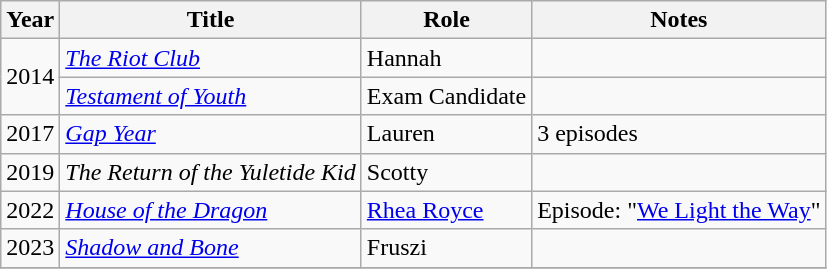<table class="wikitable sortable">
<tr>
<th>Year</th>
<th>Title</th>
<th>Role</th>
<th class="unsortable">Notes</th>
</tr>
<tr>
<td rowspan="2">2014</td>
<td><em><a href='#'>The Riot Club</a></em></td>
<td>Hannah</td>
<td></td>
</tr>
<tr>
<td><em><a href='#'>Testament of Youth</a></em></td>
<td>Exam Candidate</td>
<td></td>
</tr>
<tr>
<td>2017</td>
<td><em><a href='#'>Gap Year</a></em></td>
<td>Lauren</td>
<td>3 episodes</td>
</tr>
<tr>
<td>2019</td>
<td><em>The Return of the Yuletide Kid</em></td>
<td>Scotty</td>
<td></td>
</tr>
<tr>
<td>2022</td>
<td><em><a href='#'>House of the Dragon</a></em></td>
<td><a href='#'>Rhea Royce</a></td>
<td>Episode: "<a href='#'>We Light the Way</a>"</td>
</tr>
<tr>
<td>2023</td>
<td><em><a href='#'>Shadow and Bone</a></em></td>
<td>Fruszi</td>
<td></td>
</tr>
<tr>
</tr>
</table>
